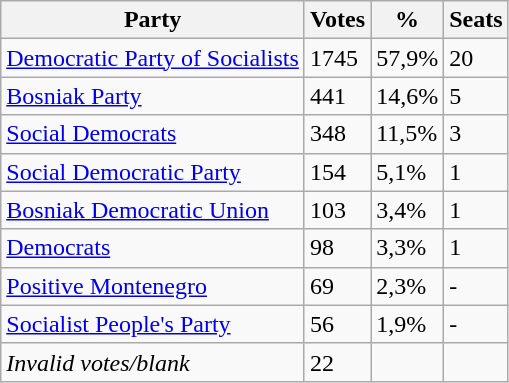<table class="wikitable">
<tr>
<th>Party</th>
<th>Votes</th>
<th>%</th>
<th>Seats</th>
</tr>
<tr>
<td><a href='#'>Democratic Party of Socialists</a></td>
<td>1745</td>
<td>57,9%</td>
<td>20</td>
</tr>
<tr>
<td><a href='#'>Bosniak Party</a></td>
<td>441</td>
<td>14,6%</td>
<td>5</td>
</tr>
<tr>
<td><a href='#'>Social Democrats</a></td>
<td>348</td>
<td>11,5%</td>
<td>3</td>
</tr>
<tr>
<td><a href='#'>Social Democratic Party</a></td>
<td>154</td>
<td>5,1%</td>
<td>1</td>
</tr>
<tr>
<td><a href='#'>Bosniak Democratic Union</a></td>
<td>103</td>
<td>3,4%</td>
<td>1</td>
</tr>
<tr>
<td><a href='#'>Democrats</a></td>
<td>98</td>
<td>3,3%</td>
<td>1</td>
</tr>
<tr>
<td><a href='#'>Positive Montenegro</a></td>
<td>69</td>
<td>2,3%</td>
<td>-</td>
</tr>
<tr>
<td><a href='#'>Socialist People's Party</a></td>
<td>56</td>
<td>1,9%</td>
<td>-</td>
</tr>
<tr>
<td><em>Invalid votes/blank</em></td>
<td>22</td>
<td></td>
<td></td>
</tr>
</table>
